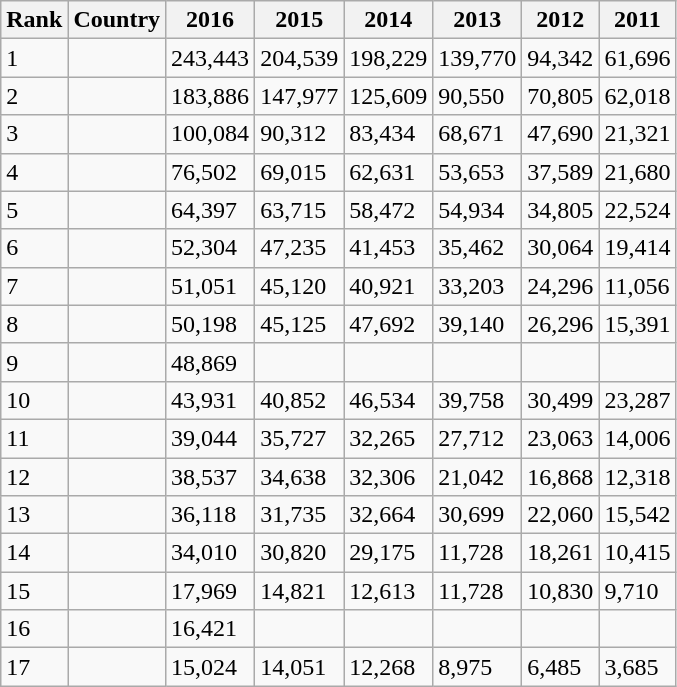<table class="wikitable sortable collapsible collapsed">
<tr>
<th>Rank</th>
<th>Country</th>
<th>2016</th>
<th>2015</th>
<th>2014</th>
<th>2013</th>
<th>2012</th>
<th>2011</th>
</tr>
<tr>
<td>1</td>
<td></td>
<td>243,443</td>
<td>204,539</td>
<td>198,229</td>
<td>139,770</td>
<td>94,342</td>
<td>61,696</td>
</tr>
<tr>
<td>2</td>
<td></td>
<td>183,886</td>
<td>147,977</td>
<td>125,609</td>
<td>90,550</td>
<td>70,805</td>
<td>62,018</td>
</tr>
<tr>
<td>3</td>
<td></td>
<td>100,084</td>
<td>90,312</td>
<td>83,434</td>
<td>68,671</td>
<td>47,690</td>
<td>21,321</td>
</tr>
<tr>
<td>4</td>
<td></td>
<td>76,502</td>
<td>69,015</td>
<td>62,631</td>
<td>53,653</td>
<td>37,589</td>
<td>21,680</td>
</tr>
<tr>
<td>5</td>
<td></td>
<td>64,397</td>
<td>63,715</td>
<td>58,472</td>
<td>54,934</td>
<td>34,805</td>
<td>22,524</td>
</tr>
<tr>
<td>6</td>
<td></td>
<td>52,304</td>
<td>47,235</td>
<td>41,453</td>
<td>35,462</td>
<td>30,064</td>
<td>19,414</td>
</tr>
<tr>
<td>7</td>
<td></td>
<td>51,051</td>
<td>45,120</td>
<td>40,921</td>
<td>33,203</td>
<td>24,296</td>
<td>11,056</td>
</tr>
<tr>
<td>8</td>
<td></td>
<td>50,198</td>
<td>45,125</td>
<td>47,692</td>
<td>39,140</td>
<td>26,296</td>
<td>15,391</td>
</tr>
<tr>
<td>9</td>
<td></td>
<td>48,869</td>
<td></td>
<td></td>
<td></td>
<td></td>
<td></td>
</tr>
<tr>
<td>10</td>
<td></td>
<td>43,931</td>
<td>40,852</td>
<td>46,534</td>
<td>39,758</td>
<td>30,499</td>
<td>23,287</td>
</tr>
<tr>
<td>11</td>
<td></td>
<td>39,044</td>
<td>35,727</td>
<td>32,265</td>
<td>27,712</td>
<td>23,063</td>
<td>14,006</td>
</tr>
<tr>
<td>12</td>
<td></td>
<td>38,537</td>
<td>34,638</td>
<td>32,306</td>
<td>21,042</td>
<td>16,868</td>
<td>12,318</td>
</tr>
<tr>
<td>13</td>
<td></td>
<td>36,118</td>
<td>31,735</td>
<td>32,664</td>
<td>30,699</td>
<td>22,060</td>
<td>15,542</td>
</tr>
<tr>
<td>14</td>
<td></td>
<td>34,010</td>
<td>30,820</td>
<td>29,175</td>
<td>11,728</td>
<td>18,261</td>
<td>10,415</td>
</tr>
<tr>
<td>15</td>
<td></td>
<td>17,969</td>
<td>14,821</td>
<td>12,613</td>
<td>11,728</td>
<td>10,830</td>
<td>9,710</td>
</tr>
<tr>
<td>16</td>
<td></td>
<td>16,421</td>
<td></td>
<td></td>
<td></td>
<td></td>
<td></td>
</tr>
<tr>
<td>17</td>
<td></td>
<td>15,024</td>
<td>14,051</td>
<td>12,268</td>
<td>8,975</td>
<td>6,485</td>
<td>3,685</td>
</tr>
</table>
